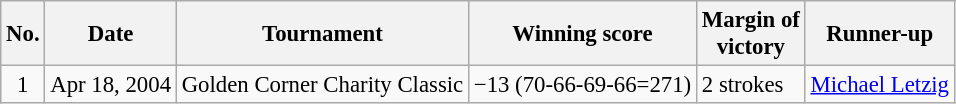<table class="wikitable" style="font-size:95%;">
<tr>
<th>No.</th>
<th>Date</th>
<th>Tournament</th>
<th>Winning score</th>
<th>Margin of<br>victory</th>
<th>Runner-up</th>
</tr>
<tr>
<td align=center>1</td>
<td align=right>Apr 18, 2004</td>
<td>Golden Corner Charity Classic</td>
<td>−13 (70-66-69-66=271)</td>
<td>2 strokes</td>
<td> <a href='#'>Michael Letzig</a></td>
</tr>
</table>
